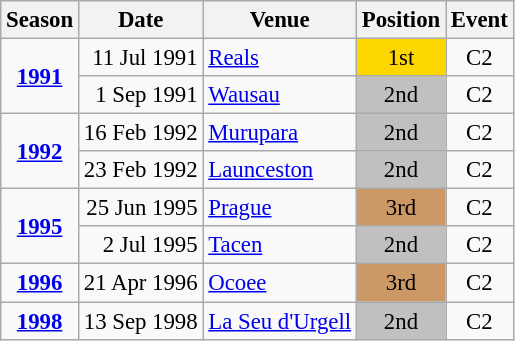<table class="wikitable" style="text-align:center; font-size:95%;">
<tr>
<th>Season</th>
<th>Date</th>
<th>Venue</th>
<th>Position</th>
<th>Event</th>
</tr>
<tr>
<td rowspan=2><strong><a href='#'>1991</a></strong></td>
<td align=right>11 Jul 1991</td>
<td align=left><a href='#'>Reals</a></td>
<td bgcolor=gold>1st</td>
<td>C2</td>
</tr>
<tr>
<td align=right>1 Sep 1991</td>
<td align=left><a href='#'>Wausau</a></td>
<td bgcolor=silver>2nd</td>
<td>C2</td>
</tr>
<tr>
<td rowspan=2><strong><a href='#'>1992</a></strong></td>
<td align=right>16 Feb 1992</td>
<td align=left><a href='#'>Murupara</a></td>
<td bgcolor=silver>2nd</td>
<td>C2</td>
</tr>
<tr>
<td align=right>23 Feb 1992</td>
<td align=left><a href='#'>Launceston</a></td>
<td bgcolor=silver>2nd</td>
<td>C2</td>
</tr>
<tr>
<td rowspan=2><strong><a href='#'>1995</a></strong></td>
<td align=right>25 Jun 1995</td>
<td align=left><a href='#'>Prague</a></td>
<td bgcolor=cc9966>3rd</td>
<td>C2</td>
</tr>
<tr>
<td align=right>2 Jul 1995</td>
<td align=left><a href='#'>Tacen</a></td>
<td bgcolor=silver>2nd</td>
<td>C2</td>
</tr>
<tr>
<td><strong><a href='#'>1996</a></strong></td>
<td align=right>21 Apr 1996</td>
<td align=left><a href='#'>Ocoee</a></td>
<td bgcolor=cc9966>3rd</td>
<td>C2</td>
</tr>
<tr>
<td><strong><a href='#'>1998</a></strong></td>
<td align=right>13 Sep 1998</td>
<td align=left><a href='#'>La Seu d'Urgell</a></td>
<td bgcolor=silver>2nd</td>
<td>C2</td>
</tr>
</table>
